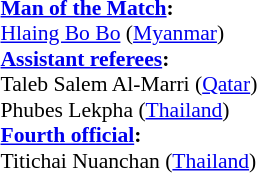<table width=50% style="font-size:90%;">
<tr>
<td><br><strong><a href='#'>Man of the Match</a>:</strong>	
<br><a href='#'>Hlaing Bo Bo</a> (<a href='#'>Myanmar</a>)<br><strong><a href='#'>Assistant referees</a>:</strong>
<br>Taleb Salem Al-Marri (<a href='#'>Qatar</a>)
<br>Phubes Lekpha (<a href='#'>Thailand</a>)
<br><strong><a href='#'>Fourth official</a>:</strong>
<br>Titichai Nuanchan (<a href='#'>Thailand</a>)</td>
</tr>
</table>
